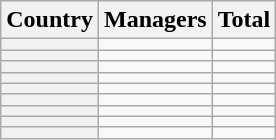<table class="sortable wikitable plainrowheaders">
<tr>
<th scope="col">Country</th>
<th scope="col">Managers</th>
<th scope="col">Total</th>
</tr>
<tr>
<th scope="row"></th>
<td align="center"></td>
<td align="center"></td>
</tr>
<tr>
<th scope="row"></th>
<td align="center"></td>
<td align="center"></td>
</tr>
<tr>
<th scope="row"></th>
<td align="center"></td>
<td align="center"></td>
</tr>
<tr>
<th scope="row"></th>
<td align="center"></td>
<td align="center"></td>
</tr>
<tr>
<th scope="row"></th>
<td align="center"></td>
<td align="center"></td>
</tr>
<tr>
<th scope="row"></th>
<td align="center"></td>
<td align="center"></td>
</tr>
<tr>
<th scope="row"></th>
<td align="center"></td>
<td align="center"></td>
</tr>
<tr>
<th scope="row"></th>
<td align="center"></td>
<td align="center"></td>
</tr>
<tr>
<th scope="row"></th>
<td align="center"></td>
<td align="center"></td>
</tr>
</table>
